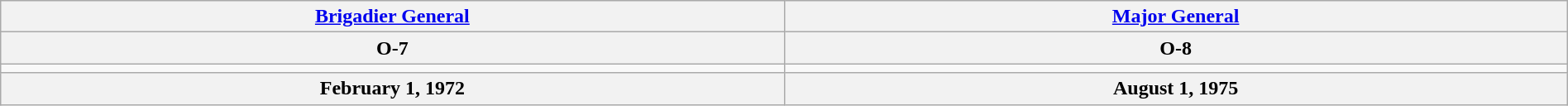<table class="wikitable"  style=" margin:auto; width:100%;">
<tr>
<th><a href='#'>Brigadier General</a></th>
<th><a href='#'>Major General</a></th>
</tr>
<tr>
<th>O-7</th>
<th>O-8</th>
</tr>
<tr>
<td style="text-align:center; width:16%;"></td>
<td style="text-align:center; width:16%;"></td>
</tr>
<tr>
<th>February 1, 1972</th>
<th>August 1, 1975</th>
</tr>
</table>
